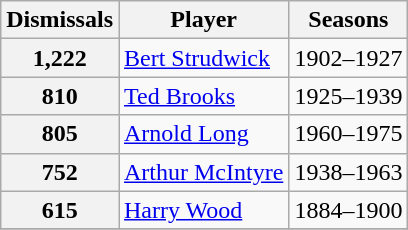<table class="wikitable">
<tr>
<th>Dismissals</th>
<th>Player</th>
<th>Seasons</th>
</tr>
<tr>
<th>1,222</th>
<td> <a href='#'>Bert Strudwick</a></td>
<td>1902–1927</td>
</tr>
<tr>
<th>810</th>
<td> <a href='#'>Ted Brooks</a></td>
<td>1925–1939</td>
</tr>
<tr>
<th>805</th>
<td> <a href='#'>Arnold Long</a></td>
<td>1960–1975</td>
</tr>
<tr>
<th>752</th>
<td> <a href='#'>Arthur McIntyre</a></td>
<td>1938–1963</td>
</tr>
<tr>
<th>615</th>
<td> <a href='#'>Harry Wood</a></td>
<td>1884–1900</td>
</tr>
<tr>
</tr>
</table>
